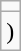<table class="wikitable">
<tr>
<td></td>
</tr>
<tr>
<td>)</td>
</tr>
</table>
